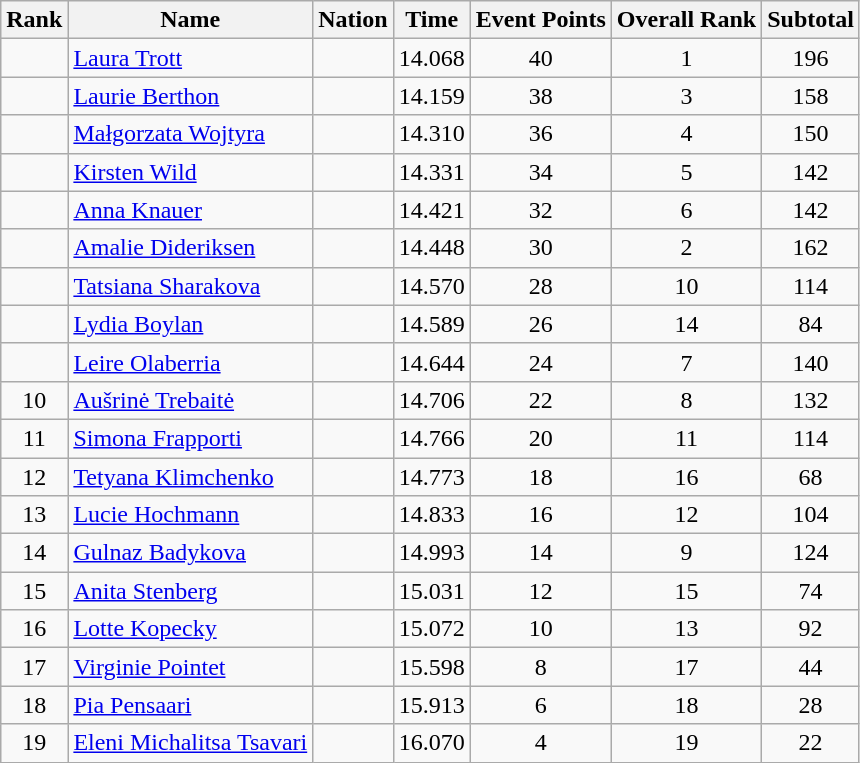<table class="wikitable sortable" style="text-align:center">
<tr>
<th>Rank</th>
<th>Name</th>
<th>Nation</th>
<th>Time</th>
<th>Event Points</th>
<th>Overall Rank</th>
<th>Subtotal</th>
</tr>
<tr>
<td></td>
<td align=left><a href='#'>Laura Trott</a></td>
<td align=left></td>
<td>14.068</td>
<td>40</td>
<td>1</td>
<td>196</td>
</tr>
<tr>
<td></td>
<td align=left><a href='#'>Laurie Berthon</a></td>
<td align=left></td>
<td>14.159</td>
<td>38</td>
<td>3</td>
<td>158</td>
</tr>
<tr>
<td></td>
<td align=left><a href='#'>Małgorzata Wojtyra</a></td>
<td align=left></td>
<td>14.310</td>
<td>36</td>
<td>4</td>
<td>150</td>
</tr>
<tr>
<td></td>
<td align=left><a href='#'>Kirsten Wild</a></td>
<td align=left></td>
<td>14.331</td>
<td>34</td>
<td>5</td>
<td>142</td>
</tr>
<tr>
<td></td>
<td align=left><a href='#'>Anna Knauer</a></td>
<td align=left></td>
<td>14.421</td>
<td>32</td>
<td>6</td>
<td>142</td>
</tr>
<tr>
<td></td>
<td align=left><a href='#'>Amalie Dideriksen</a></td>
<td align=left></td>
<td>14.448</td>
<td>30</td>
<td>2</td>
<td>162</td>
</tr>
<tr>
<td></td>
<td align=left><a href='#'>Tatsiana Sharakova</a></td>
<td align=left></td>
<td>14.570</td>
<td>28</td>
<td>10</td>
<td>114</td>
</tr>
<tr>
<td></td>
<td align=left><a href='#'>Lydia Boylan</a></td>
<td align=left></td>
<td>14.589</td>
<td>26</td>
<td>14</td>
<td>84</td>
</tr>
<tr>
<td></td>
<td align=left><a href='#'>Leire Olaberria</a></td>
<td align=left></td>
<td>14.644</td>
<td>24</td>
<td>7</td>
<td>140</td>
</tr>
<tr>
<td>10</td>
<td align=left><a href='#'>Aušrinė Trebaitė</a></td>
<td align=left></td>
<td>14.706</td>
<td>22</td>
<td>8</td>
<td>132</td>
</tr>
<tr>
<td>11</td>
<td align=left><a href='#'>Simona Frapporti</a></td>
<td align=left></td>
<td>14.766</td>
<td>20</td>
<td>11</td>
<td>114</td>
</tr>
<tr>
<td>12</td>
<td align=left><a href='#'>Tetyana Klimchenko</a></td>
<td align=left></td>
<td>14.773</td>
<td>18</td>
<td>16</td>
<td>68</td>
</tr>
<tr>
<td>13</td>
<td align=left><a href='#'>Lucie Hochmann</a></td>
<td align=left></td>
<td>14.833</td>
<td>16</td>
<td>12</td>
<td>104</td>
</tr>
<tr>
<td>14</td>
<td align=left><a href='#'>Gulnaz Badykova</a></td>
<td align=left></td>
<td>14.993</td>
<td>14</td>
<td>9</td>
<td>124</td>
</tr>
<tr>
<td>15</td>
<td align=left><a href='#'>Anita Stenberg</a></td>
<td align=left></td>
<td>15.031</td>
<td>12</td>
<td>15</td>
<td>74</td>
</tr>
<tr>
<td>16</td>
<td align=left><a href='#'>Lotte Kopecky</a></td>
<td align=left></td>
<td>15.072</td>
<td>10</td>
<td>13</td>
<td>92</td>
</tr>
<tr>
<td>17</td>
<td align=left><a href='#'>Virginie Pointet</a></td>
<td align=left></td>
<td>15.598</td>
<td>8</td>
<td>17</td>
<td>44</td>
</tr>
<tr>
<td>18</td>
<td align=left><a href='#'>Pia Pensaari</a></td>
<td align=left></td>
<td>15.913</td>
<td>6</td>
<td>18</td>
<td>28</td>
</tr>
<tr>
<td>19</td>
<td align=left><a href='#'>Eleni Michalitsa Tsavari</a></td>
<td align=left></td>
<td>16.070</td>
<td>4</td>
<td>19</td>
<td>22</td>
</tr>
</table>
